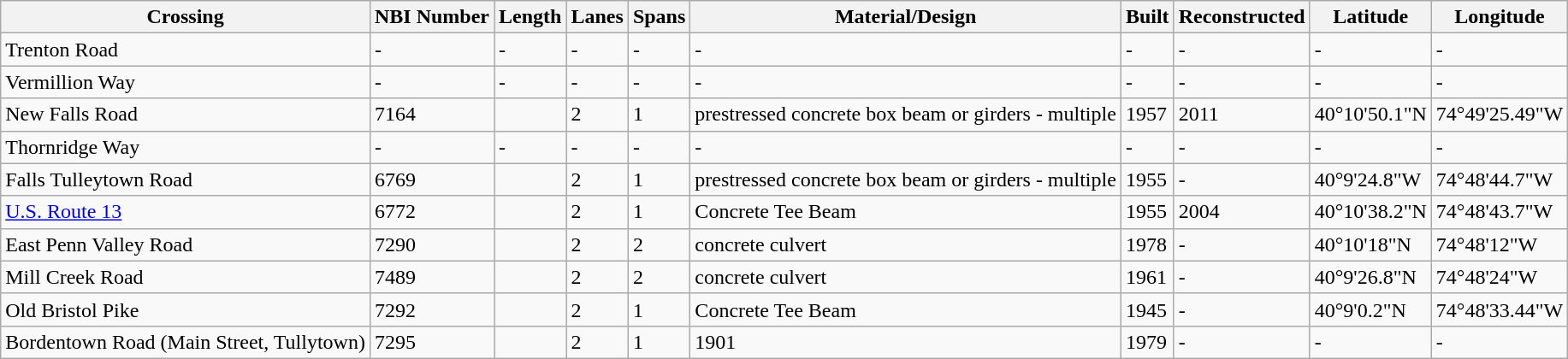<table class="wikitable">
<tr>
<th>Crossing</th>
<th>NBI Number</th>
<th>Length</th>
<th>Lanes</th>
<th>Spans</th>
<th>Material/Design</th>
<th>Built</th>
<th>Reconstructed</th>
<th>Latitude</th>
<th>Longitude</th>
</tr>
<tr>
<td>Trenton Road</td>
<td>-</td>
<td>-</td>
<td>-</td>
<td>-</td>
<td>-</td>
<td>-</td>
<td>-</td>
<td>-</td>
<td>-</td>
</tr>
<tr>
<td>Vermillion Way</td>
<td>-</td>
<td>-</td>
<td>-</td>
<td>-</td>
<td>-</td>
<td>-</td>
<td>-</td>
<td>-</td>
<td>-</td>
</tr>
<tr>
<td>New Falls Road</td>
<td>7164</td>
<td></td>
<td>2</td>
<td>1</td>
<td>prestressed concrete box beam or girders - multiple</td>
<td>1957</td>
<td>2011</td>
<td>40°10'50.1"N</td>
<td>74°49'25.49"W</td>
</tr>
<tr>
<td>Thornridge Way</td>
<td>-</td>
<td>-</td>
<td>-</td>
<td>-</td>
<td>-</td>
<td>-</td>
<td>-</td>
<td>-</td>
<td>-</td>
</tr>
<tr>
<td>Falls Tulleytown Road</td>
<td>6769</td>
<td></td>
<td>2</td>
<td>1</td>
<td>prestressed concrete box beam or girders - multiple</td>
<td>1955</td>
<td>-</td>
<td>40°9'24.8"W</td>
<td>74°48'44.7"W</td>
</tr>
<tr>
<td><a href='#'>U.S. Route 13</a></td>
<td>6772</td>
<td></td>
<td>2</td>
<td>1</td>
<td>Concrete Tee Beam</td>
<td>1955</td>
<td>2004</td>
<td>40°10'38.2"N</td>
<td>74°48'43.7"W</td>
</tr>
<tr>
<td>East Penn Valley Road</td>
<td>7290</td>
<td></td>
<td>2</td>
<td>2</td>
<td>concrete culvert</td>
<td>1978</td>
<td>-</td>
<td>40°10'18"N</td>
<td>74°48'12"W</td>
</tr>
<tr>
<td>Mill Creek Road</td>
<td>7489</td>
<td></td>
<td>2</td>
<td>2</td>
<td>concrete culvert</td>
<td>1961</td>
<td>-</td>
<td>40°9'26.8"N</td>
<td>74°48'24"W</td>
</tr>
<tr>
<td>Old Bristol Pike</td>
<td>7292</td>
<td></td>
<td>2</td>
<td>1</td>
<td>Concrete Tee Beam</td>
<td>1945</td>
<td>-</td>
<td>40°9'0.2"N</td>
<td>74°48'33.44"W</td>
</tr>
<tr>
<td>Bordentown Road (Main Street, Tullytown)</td>
<td>7295</td>
<td></td>
<td>2</td>
<td>1</td>
<td>1901</td>
<td>1979</td>
<td>-</td>
<td>-</td>
<td>-</td>
</tr>
</table>
